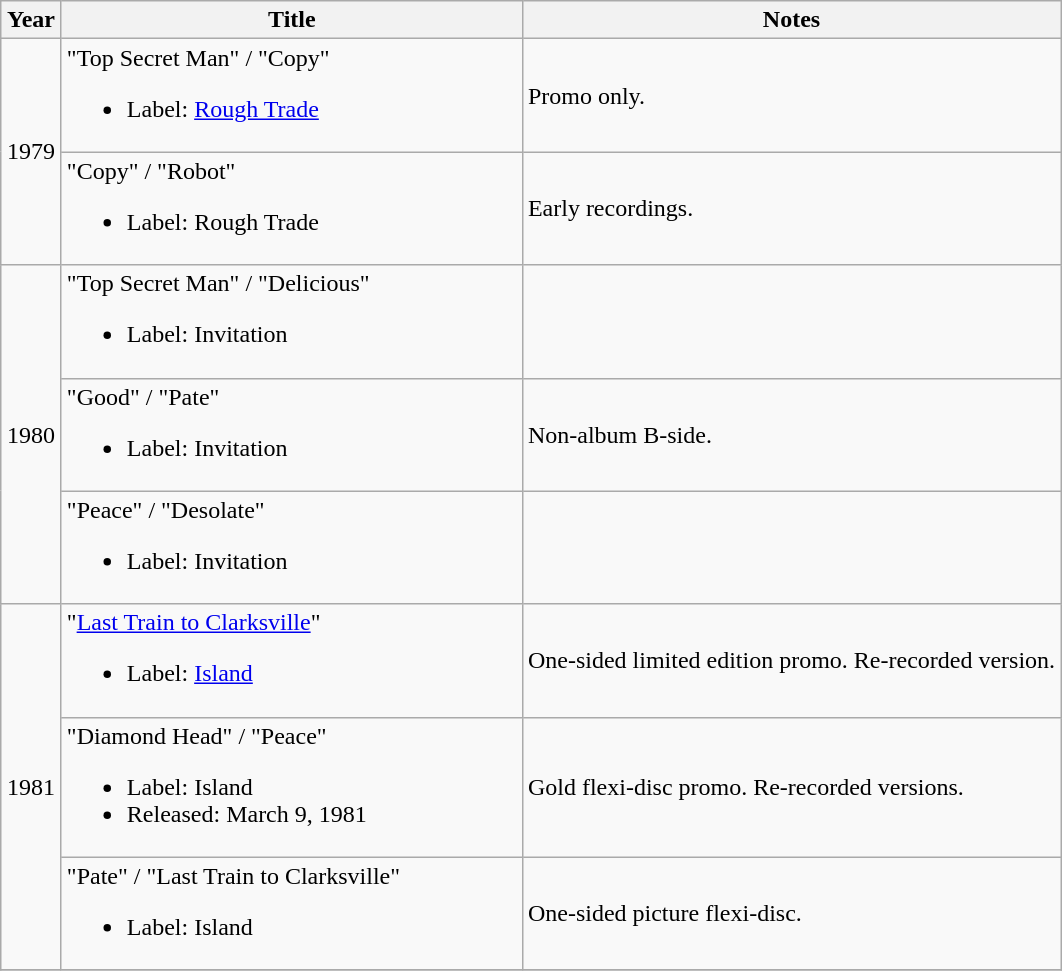<table class="wikitable">
<tr>
<th style="width:33px;">Year</th>
<th style="width:300px;">Title</th>
<th>Notes</th>
</tr>
<tr>
<td style="text-align:center;" rowspan="2">1979</td>
<td>"Top Secret Man" / "Copy"<br><ul><li>Label: <a href='#'>Rough Trade</a></li></ul></td>
<td>Promo only.</td>
</tr>
<tr>
<td>"Copy" / "Robot"<br><ul><li>Label: Rough Trade</li></ul></td>
<td>Early recordings.</td>
</tr>
<tr>
<td style="text-align:center;" rowspan="3">1980</td>
<td>"Top Secret Man" / "Delicious"<br><ul><li>Label: Invitation</li></ul></td>
<td></td>
</tr>
<tr>
<td>"Good" / "Pate"<br><ul><li>Label: Invitation</li></ul></td>
<td>Non-album B-side.</td>
</tr>
<tr>
<td>"Peace" / "Desolate"<br><ul><li>Label: Invitation</li></ul></td>
<td></td>
</tr>
<tr>
<td style="text-align:center;" rowspan="3">1981</td>
<td>"<a href='#'>Last Train to Clarksville</a>"<br><ul><li>Label: <a href='#'>Island</a></li></ul></td>
<td>One-sided limited edition promo. Re-recorded version.</td>
</tr>
<tr>
<td>"Diamond Head" / "Peace"<br><ul><li>Label: Island</li><li>Released: March 9, 1981</li></ul></td>
<td>Gold flexi-disc promo. Re-recorded versions.</td>
</tr>
<tr>
<td>"Pate" / "Last Train to Clarksville"<br><ul><li>Label: Island</li></ul></td>
<td>One-sided picture flexi-disc.</td>
</tr>
<tr>
</tr>
</table>
